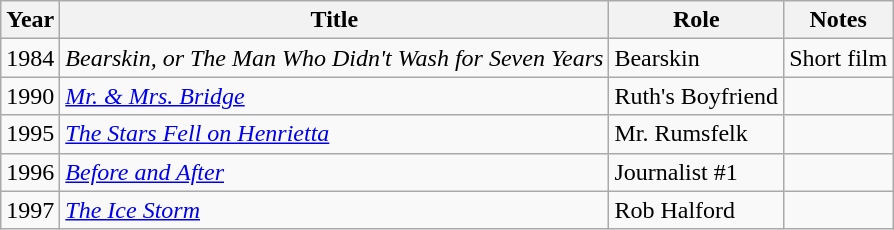<table class="wikitable sortable">
<tr>
<th>Year</th>
<th>Title</th>
<th>Role</th>
<th>Notes</th>
</tr>
<tr>
<td>1984</td>
<td><em>Bearskin, or The Man Who Didn't Wash for Seven Years</em></td>
<td>Bearskin</td>
<td>Short film</td>
</tr>
<tr>
<td>1990</td>
<td><em><a href='#'>Mr. & Mrs. Bridge</a></em></td>
<td>Ruth's Boyfriend</td>
<td></td>
</tr>
<tr>
<td>1995</td>
<td><em><a href='#'>The Stars Fell on Henrietta</a></em></td>
<td>Mr. Rumsfelk</td>
<td></td>
</tr>
<tr>
<td>1996</td>
<td><em><a href='#'>Before and After</a></em></td>
<td>Journalist #1</td>
<td></td>
</tr>
<tr>
<td>1997</td>
<td><em><a href='#'>The Ice Storm</a></em></td>
<td>Rob Halford</td>
<td></td>
</tr>
</table>
